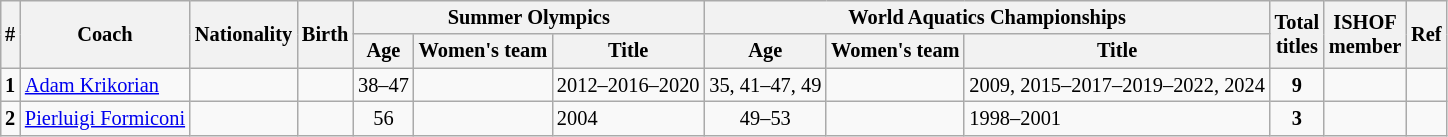<table class="wikitable sortable" style="text-align: center; font-size: 85%; margin-left: 1em;">
<tr>
<th rowspan="2">#</th>
<th rowspan="2">Coach</th>
<th rowspan="2">Nationality</th>
<th rowspan="2">Birth</th>
<th colspan="3">Summer Olympics</th>
<th colspan="3">World Aquatics Championships</th>
<th rowspan="2">Total<br>titles</th>
<th rowspan="2">ISHOF<br>member</th>
<th rowspan="2" class="unsortable">Ref</th>
</tr>
<tr>
<th>Age</th>
<th>Women's team</th>
<th>Title</th>
<th>Age</th>
<th>Women's team</th>
<th>Title</th>
</tr>
<tr>
<td><strong>1</strong></td>
<td style="text-align: left;" data-sort-value="Krikorian, Adam"><a href='#'>Adam Krikorian</a></td>
<td style="text-align: left;"></td>
<td></td>
<td>38–47</td>
<td style="text-align: left;"></td>
<td style="text-align: left;">2012–2016–2020</td>
<td>35, 41–47, 49</td>
<td style="text-align: left;"></td>
<td style="text-align: left;">2009, 2015–2017–2019–2022, 2024</td>
<td><strong>9</strong></td>
<td></td>
<td></td>
</tr>
<tr>
<td><strong>2</strong></td>
<td style="text-align: left;" data-sort-value="Formiconi, Pierluigi"><a href='#'>Pierluigi Formiconi</a></td>
<td style="text-align: left;"></td>
<td></td>
<td>56</td>
<td style="text-align: left;"></td>
<td style="text-align: left;">2004</td>
<td>49–53</td>
<td style="text-align: left;"></td>
<td style="text-align: left;">1998–2001</td>
<td><strong>3</strong></td>
<td></td>
<td></td>
</tr>
</table>
